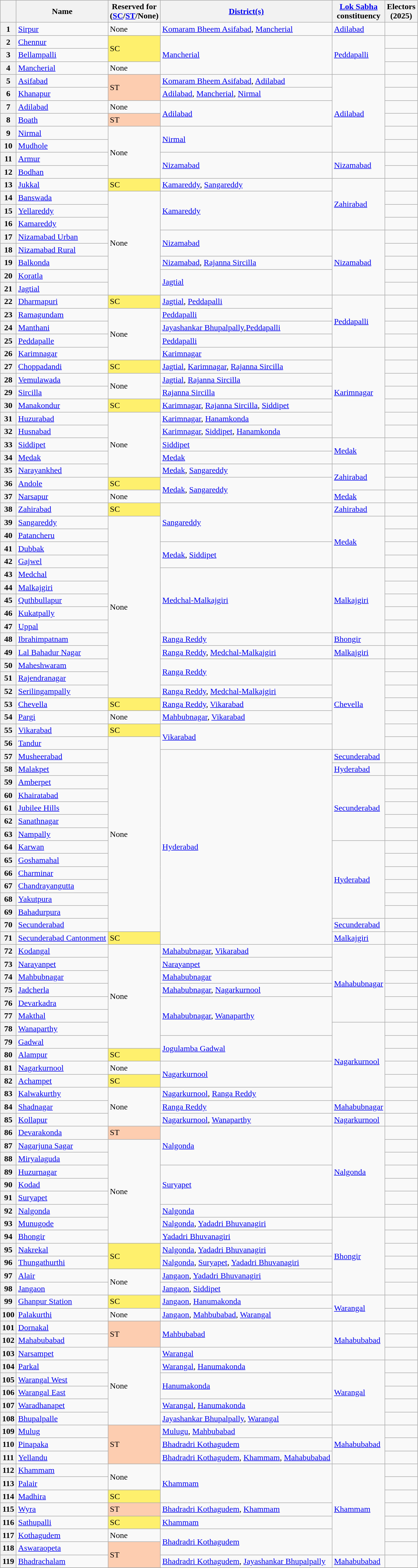<table class="wikitable sortable">
<tr>
<th scope="col"></th>
<th scope="col">Name</th>
<th scope="col">Reserved for<br>(<a href='#'>SC</a>/<a href='#'>ST</a>/None)</th>
<th scope="col"><a href='#'>District(s)</a></th>
<th scope="col"><a href='#'>Lok Sabha</a><br>constituency</th>
<th scope="col">Electors<br>(2025)</th>
</tr>
<tr>
<th scope="row">1</th>
<td><a href='#'>Sirpur</a></td>
<td>None</td>
<td><a href='#'>Komaram Bheem Asifabad</a>, <a href='#'>Mancherial</a></td>
<td><a href='#'>Adilabad</a></td>
<td align=right></td>
</tr>
<tr>
<th scope="row">2</th>
<td><a href='#'>Chennur</a></td>
<td rowspan=2 style="background:#fef06d;">SC</td>
<td rowspan=3><a href='#'>Mancherial</a></td>
<td rowspan=3><a href='#'>Peddapalli</a></td>
<td align=right></td>
</tr>
<tr>
<th scope="row">3</th>
<td><a href='#'>Bellampalli</a></td>
<td align=right></td>
</tr>
<tr>
<th scope="row">4</th>
<td><a href='#'>Mancherial</a></td>
<td>None</td>
<td align=right></td>
</tr>
<tr>
<th scope="row">5</th>
<td><a href='#'>Asifabad</a></td>
<td rowspan=2 style="background:#fdcdb0;">ST</td>
<td><a href='#'>Komaram Bheem Asifabad</a>, <a href='#'>Adilabad</a></td>
<td rowspan=6><a href='#'>Adilabad</a></td>
<td align=right></td>
</tr>
<tr>
<th scope="row">6</th>
<td><a href='#'>Khanapur</a></td>
<td><a href='#'>Adilabad</a>, <a href='#'>Mancherial</a>, <a href='#'>Nirmal</a></td>
<td align=right></td>
</tr>
<tr>
<th scope="row">7</th>
<td><a href='#'>Adilabad</a></td>
<td>None</td>
<td rowspan=2><a href='#'>Adilabad</a></td>
<td align=right></td>
</tr>
<tr>
<th scope="row">8</th>
<td><a href='#'>Boath</a></td>
<td style="background:#fdcdb0;">ST</td>
<td align=right></td>
</tr>
<tr>
<th scope="row">9</th>
<td><a href='#'>Nirmal</a></td>
<td rowspan=4>None</td>
<td rowspan=2><a href='#'>Nirmal</a></td>
<td align=right></td>
</tr>
<tr>
<th scope="row">10</th>
<td><a href='#'>Mudhole</a></td>
<td align=right></td>
</tr>
<tr>
<th scope="row">11</th>
<td><a href='#'>Armur</a></td>
<td rowspan=2><a href='#'>Nizamabad</a></td>
<td rowspan=2><a href='#'>Nizamabad</a></td>
<td align=right></td>
</tr>
<tr>
<th scope="row">12</th>
<td><a href='#'>Bodhan</a></td>
<td align=right></td>
</tr>
<tr>
<th scope="row">13</th>
<td><a href='#'>Jukkal</a></td>
<td style="background:#fef06d;">SC</td>
<td><a href='#'>Kamareddy</a>, <a href='#'>Sangareddy</a></td>
<td rowspan=4><a href='#'>Zahirabad</a></td>
<td align=right></td>
</tr>
<tr>
<th scope="row">14</th>
<td><a href='#'>Banswada</a></td>
<td rowspan=8>None</td>
<td rowspan=3><a href='#'>Kamareddy</a></td>
<td align=right></td>
</tr>
<tr>
<th scope="row">15</th>
<td><a href='#'>Yellareddy</a></td>
<td align=right></td>
</tr>
<tr>
<th scope="row">16</th>
<td><a href='#'>Kamareddy</a></td>
<td align=right></td>
</tr>
<tr>
<th scope="row">17</th>
<td><a href='#'>Nizamabad Urban</a></td>
<td rowspan=2><a href='#'>Nizamabad</a></td>
<td rowspan=5><a href='#'>Nizamabad</a></td>
<td align=right></td>
</tr>
<tr>
<th scope="row">18</th>
<td><a href='#'>Nizamabad Rural</a></td>
<td align=right></td>
</tr>
<tr>
<th scope="row">19</th>
<td><a href='#'>Balkonda</a></td>
<td><a href='#'>Nizamabad</a>, <a href='#'>Rajanna Sircilla</a></td>
<td align=right></td>
</tr>
<tr>
<th scope="row">20</th>
<td><a href='#'>Koratla</a></td>
<td rowspan=2><a href='#'>Jagtial</a></td>
<td align=right></td>
</tr>
<tr>
<th scope="row">21</th>
<td><a href='#'>Jagtial</a></td>
<td align=right></td>
</tr>
<tr>
<th scope="row">22</th>
<td><a href='#'>Dharmapuri</a></td>
<td style="background:#fef06d;">SC</td>
<td><a href='#'>Jagtial</a>, <a href='#'>Peddapalli</a></td>
<td rowspan=4><a href='#'>Peddapalli</a></td>
<td align=right></td>
</tr>
<tr>
<th scope="row">23</th>
<td><a href='#'>Ramagundam</a></td>
<td rowspan=4>None</td>
<td><a href='#'>Peddapalli</a></td>
<td align=right></td>
</tr>
<tr>
<th scope="row">24</th>
<td><a href='#'>Manthani</a></td>
<td><a href='#'>Jayashankar Bhupalpally</a>,<a href='#'>Peddapalli</a></td>
<td align=right></td>
</tr>
<tr>
<th scope="row">25</th>
<td><a href='#'>Peddapalle</a></td>
<td><a href='#'>Peddapalli</a></td>
<td align=right></td>
</tr>
<tr>
<th scope="row">26</th>
<td><a href='#'>Karimnagar</a></td>
<td><a href='#'>Karimnagar</a></td>
<td rowspan=7><a href='#'>Karimnagar</a></td>
<td align=right></td>
</tr>
<tr>
<th scope="row">27</th>
<td><a href='#'>Choppadandi</a></td>
<td style="background:#fef06d;">SC</td>
<td><a href='#'>Jagtial</a>, <a href='#'>Karimnagar</a>, <a href='#'>Rajanna Sircilla</a></td>
<td align=right></td>
</tr>
<tr>
<th scope="row">28</th>
<td><a href='#'>Vemulawada</a></td>
<td rowspan=2>None</td>
<td><a href='#'>Jagtial</a>, <a href='#'>Rajanna Sircilla</a></td>
<td align=right></td>
</tr>
<tr>
<th scope="row">29</th>
<td><a href='#'>Sircilla</a></td>
<td><a href='#'>Rajanna Sircilla</a></td>
<td align=right></td>
</tr>
<tr>
<th scope="row">30</th>
<td><a href='#'>Manakondur</a></td>
<td style="background:#fef06d;">SC</td>
<td><a href='#'>Karimnagar</a>, <a href='#'>Rajanna Sircilla</a>, <a href='#'>Siddipet</a></td>
<td align=right></td>
</tr>
<tr>
<th scope="row">31</th>
<td><a href='#'>Huzurabad</a></td>
<td rowspan=5>None</td>
<td><a href='#'>Karimnagar</a>, <a href='#'>Hanamkonda</a></td>
<td align=right></td>
</tr>
<tr>
<th scope="row">32</th>
<td><a href='#'>Husnabad</a></td>
<td><a href='#'>Karimnagar</a>, <a href='#'>Siddipet</a>, <a href='#'>Hanamkonda</a></td>
<td align=right></td>
</tr>
<tr>
<th scope="row">33</th>
<td><a href='#'>Siddipet</a></td>
<td><a href='#'>Siddipet</a></td>
<td rowspan=2><a href='#'>Medak</a></td>
<td align=right></td>
</tr>
<tr>
<th scope="row">34</th>
<td><a href='#'>Medak</a></td>
<td><a href='#'>Medak</a></td>
<td align=right></td>
</tr>
<tr>
<th scope="row">35</th>
<td><a href='#'>Narayankhed</a></td>
<td><a href='#'>Medak</a>, <a href='#'>Sangareddy</a></td>
<td rowspan=2><a href='#'>Zahirabad</a></td>
<td align=right></td>
</tr>
<tr>
<th scope="row">36</th>
<td><a href='#'>Andole</a></td>
<td style="background:#fef06d;">SC</td>
<td rowspan=2><a href='#'>Medak</a>, <a href='#'>Sangareddy</a></td>
<td align=right></td>
</tr>
<tr>
<th scope="row">37</th>
<td><a href='#'>Narsapur</a></td>
<td>None</td>
<td><a href='#'>Medak</a></td>
<td align=right></td>
</tr>
<tr>
<th scope="row">38</th>
<td><a href='#'>Zahirabad</a></td>
<td style="background:#fef06d;">SC</td>
<td rowspan=3><a href='#'>Sangareddy</a></td>
<td><a href='#'>Zahirabad</a></td>
<td align=right></td>
</tr>
<tr>
<th scope="row">39</th>
<td><a href='#'>Sangareddy</a></td>
<td rowspan=14>None</td>
<td rowspan=4><a href='#'>Medak</a></td>
<td align=right></td>
</tr>
<tr>
<th scope="row">40</th>
<td><a href='#'>Patancheru</a></td>
<td align=right></td>
</tr>
<tr>
<th scope="row">41</th>
<td><a href='#'>Dubbak</a></td>
<td rowspan=2><a href='#'>Medak</a>, <a href='#'>Siddipet</a></td>
<td align=right></td>
</tr>
<tr>
<th scope="row">42</th>
<td><a href='#'>Gajwel</a></td>
<td align=right></td>
</tr>
<tr>
<th scope="row">43</th>
<td><a href='#'>Medchal</a></td>
<td rowspan=5><a href='#'>Medchal-Malkajgiri</a></td>
<td rowspan=5><a href='#'>Malkajgiri</a></td>
<td align=right></td>
</tr>
<tr>
<th scope="row">44</th>
<td><a href='#'>Malkajgiri</a></td>
<td align=right></td>
</tr>
<tr>
<th scope="row">45</th>
<td><a href='#'>Quthbullapur</a></td>
<td align=right></td>
</tr>
<tr>
<th scope="row">46</th>
<td><a href='#'>Kukatpally</a></td>
<td align=right></td>
</tr>
<tr>
<th scope="row">47</th>
<td><a href='#'>Uppal</a></td>
<td align=right></td>
</tr>
<tr>
<th scope="row">48</th>
<td><a href='#'>Ibrahimpatnam</a></td>
<td><a href='#'>Ranga Reddy</a></td>
<td><a href='#'>Bhongir</a></td>
<td align=right></td>
</tr>
<tr>
<th scope="row">49</th>
<td><a href='#'>Lal Bahadur Nagar</a></td>
<td><a href='#'>Ranga Reddy</a>, <a href='#'>Medchal-Malkajgiri</a></td>
<td><a href='#'>Malkajgiri</a></td>
<td align=right></td>
</tr>
<tr>
<th scope="row">50</th>
<td><a href='#'>Maheshwaram</a></td>
<td rowspan=2><a href='#'>Ranga Reddy</a></td>
<td rowspan=7><a href='#'>Chevella</a></td>
<td align=right></td>
</tr>
<tr>
<th scope="row">51</th>
<td><a href='#'>Rajendranagar</a></td>
<td align=right></td>
</tr>
<tr>
<th scope="row">52</th>
<td><a href='#'>Serilingampally</a></td>
<td><a href='#'>Ranga Reddy</a>, <a href='#'>Medchal-Malkajgiri</a></td>
<td align=right></td>
</tr>
<tr>
<th scope="row">53</th>
<td><a href='#'>Chevella</a></td>
<td style="background:#fef06d;">SC</td>
<td><a href='#'>Ranga Reddy</a>, <a href='#'>Vikarabad</a></td>
<td align=right></td>
</tr>
<tr>
<th scope="row">54</th>
<td><a href='#'>Pargi</a></td>
<td>None</td>
<td><a href='#'>Mahbubnagar</a>, <a href='#'>Vikarabad</a></td>
<td align=right></td>
</tr>
<tr>
<th scope="row">55</th>
<td><a href='#'>Vikarabad</a></td>
<td style="background:#fef06d;">SC</td>
<td rowspan=2><a href='#'>Vikarabad</a></td>
<td align=right></td>
</tr>
<tr>
<th scope="row">56</th>
<td><a href='#'>Tandur</a></td>
<td rowspan=15>None</td>
<td align=right></td>
</tr>
<tr>
<th scope="row">57</th>
<td><a href='#'>Musheerabad</a></td>
<td rowspan=15><a href='#'>Hyderabad</a></td>
<td><a href='#'>Secunderabad</a></td>
<td align=right></td>
</tr>
<tr>
<th scope="row">58</th>
<td><a href='#'>Malakpet</a></td>
<td><a href='#'>Hyderabad</a></td>
<td align=right></td>
</tr>
<tr>
<th scope="row">59</th>
<td><a href='#'>Amberpet</a></td>
<td rowspan=5><a href='#'>Secunderabad</a></td>
<td align=right></td>
</tr>
<tr>
<th scope="row">60</th>
<td><a href='#'>Khairatabad</a></td>
<td align=right></td>
</tr>
<tr>
<th scope="row">61</th>
<td><a href='#'>Jubilee Hills</a></td>
<td align=right></td>
</tr>
<tr>
<th scope="row">62</th>
<td><a href='#'>Sanathnagar</a></td>
<td align=right></td>
</tr>
<tr>
<th scope="row">63</th>
<td><a href='#'>Nampally</a></td>
<td align=right></td>
</tr>
<tr>
<th scope="row">64</th>
<td><a href='#'>Karwan</a></td>
<td rowspan=6><a href='#'>Hyderabad</a></td>
<td align=right></td>
</tr>
<tr>
<th scope="row">65</th>
<td><a href='#'>Goshamahal</a></td>
<td align=right></td>
</tr>
<tr>
<th scope="row">66</th>
<td><a href='#'>Charminar</a></td>
<td align=right></td>
</tr>
<tr>
<th scope="row">67</th>
<td><a href='#'>Chandrayangutta</a></td>
<td align=right></td>
</tr>
<tr>
<th scope="row">68</th>
<td><a href='#'>Yakutpura</a></td>
<td align=right></td>
</tr>
<tr>
<th scope="row">69</th>
<td><a href='#'>Bahadurpura</a></td>
<td align=right></td>
</tr>
<tr>
<th scope="row">70</th>
<td><a href='#'>Secunderabad</a></td>
<td><a href='#'>Secunderabad</a></td>
<td align=right></td>
</tr>
<tr>
<th scope="row">71</th>
<td><a href='#'>Secunderabad Cantonment</a></td>
<td style="background:#fef06d;">SC</td>
<td><a href='#'>Malkajgiri</a></td>
<td align=right></td>
</tr>
<tr>
<th scope="row">72</th>
<td><a href='#'>Kodangal</a></td>
<td rowspan=8>None</td>
<td><a href='#'>Mahabubnagar</a>, <a href='#'>Vikarabad</a></td>
<td rowspan=6><a href='#'>Mahabubnagar</a></td>
<td align=right></td>
</tr>
<tr>
<th scope="row">73</th>
<td><a href='#'>Narayanpet</a></td>
<td><a href='#'>Narayanpet</a></td>
<td align=right></td>
</tr>
<tr>
<th scope="row">74</th>
<td><a href='#'>Mahbubnagar</a></td>
<td><a href='#'>Mahabubnagar</a></td>
<td align=right></td>
</tr>
<tr>
<th scope="row">75</th>
<td><a href='#'>Jadcherla</a></td>
<td><a href='#'>Mahabubnagar</a>, <a href='#'>Nagarkurnool</a></td>
<td align=right></td>
</tr>
<tr>
<th scope="row">76</th>
<td><a href='#'>Devarkadra</a></td>
<td rowspan=3><a href='#'>Mahabubnagar</a>, <a href='#'>Wanaparthy</a></td>
<td align=right></td>
</tr>
<tr>
<th scope="row">77</th>
<td><a href='#'>Makthal</a></td>
<td align=right></td>
</tr>
<tr>
<th scope="row">78</th>
<td><a href='#'>Wanaparthy</a></td>
<td rowspan=6><a href='#'>Nagarkurnool</a></td>
<td align=right></td>
</tr>
<tr>
<th scope="row">79</th>
<td><a href='#'>Gadwal</a></td>
<td rowspan=2><a href='#'>Jogulamba Gadwal</a></td>
<td align=right></td>
</tr>
<tr>
<th scope="row">80</th>
<td><a href='#'>Alampur</a></td>
<td style="background:#fef06d;">SC</td>
<td align=right></td>
</tr>
<tr>
<th scope="row">81</th>
<td><a href='#'>Nagarkurnool</a></td>
<td>None</td>
<td rowspan=2><a href='#'>Nagarkurnool</a></td>
<td align=right></td>
</tr>
<tr>
<th scope="row">82</th>
<td><a href='#'>Achampet</a></td>
<td style="background:#fef06d;">SC</td>
<td align=right></td>
</tr>
<tr>
<th scope="row">83</th>
<td><a href='#'>Kalwakurthy</a></td>
<td rowspan=3>None</td>
<td><a href='#'>Nagarkurnool</a>, <a href='#'>Ranga Reddy</a></td>
<td align=right></td>
</tr>
<tr>
<th scope="row">84</th>
<td><a href='#'>Shadnagar</a></td>
<td><a href='#'>Ranga Reddy</a></td>
<td><a href='#'>Mahabubnagar</a></td>
<td align=right></td>
</tr>
<tr>
<th scope="row">85</th>
<td><a href='#'>Kollapur</a></td>
<td><a href='#'>Nagarkurnool</a>, <a href='#'>Wanaparthy</a></td>
<td><a href='#'>Nagarkurnool</a></td>
<td align=right></td>
</tr>
<tr>
<th scope="row">86</th>
<td><a href='#'>Devarakonda</a></td>
<td style="background:#fdcdb0;">ST</td>
<td rowspan=3><a href='#'>Nalgonda</a></td>
<td rowspan=7><a href='#'>Nalgonda</a></td>
<td align=right></td>
</tr>
<tr>
<th scope="row">87</th>
<td><a href='#'>Nagarjuna Sagar</a></td>
<td rowspan=8>None</td>
<td align=right></td>
</tr>
<tr>
<th scope="row">88</th>
<td><a href='#'>Miryalaguda</a></td>
<td align=right></td>
</tr>
<tr>
<th scope="row">89</th>
<td><a href='#'>Huzurnagar</a></td>
<td rowspan=3><a href='#'>Suryapet</a></td>
<td align=right></td>
</tr>
<tr>
<th scope="row">90</th>
<td><a href='#'>Kodad</a></td>
<td align=right></td>
</tr>
<tr>
<th scope="row">91</th>
<td><a href='#'>Suryapet</a></td>
<td align=right></td>
</tr>
<tr>
<th scope="row">92</th>
<td><a href='#'>Nalgonda</a></td>
<td><a href='#'>Nalgonda</a></td>
<td align=right></td>
</tr>
<tr>
<th scope="row">93</th>
<td><a href='#'>Munugode</a></td>
<td><a href='#'>Nalgonda</a>, <a href='#'>Yadadri Bhuvanagiri</a></td>
<td rowspan=6><a href='#'>Bhongir</a></td>
<td align=right></td>
</tr>
<tr>
<th scope="row">94</th>
<td><a href='#'>Bhongir</a></td>
<td><a href='#'>Yadadri Bhuvanagiri</a></td>
<td align=right></td>
</tr>
<tr>
<th scope="row">95</th>
<td><a href='#'>Nakrekal</a></td>
<td rowspan=2 style="background:#fef06d;">SC</td>
<td><a href='#'>Nalgonda</a>, <a href='#'>Yadadri Bhuvanagiri</a></td>
<td align=right></td>
</tr>
<tr>
<th scope="row">96</th>
<td><a href='#'>Thungathurthi</a></td>
<td><a href='#'>Nalgonda</a>, <a href='#'>Suryapet</a>, <a href='#'>Yadadri Bhuvanagiri</a></td>
<td align=right></td>
</tr>
<tr>
<th scope="row">97</th>
<td><a href='#'>Alair</a></td>
<td rowspan=2>None</td>
<td><a href='#'>Jangaon</a>, <a href='#'>Yadadri Bhuvanagiri</a></td>
<td align=right></td>
</tr>
<tr>
<th scope="row">98</th>
<td><a href='#'>Jangaon</a></td>
<td><a href='#'>Jangaon</a>, <a href='#'>Siddipet</a></td>
<td align=right></td>
</tr>
<tr>
<th scope="row">99</th>
<td><a href='#'>Ghanpur Station</a></td>
<td style="background:#fef06d;">SC</td>
<td><a href='#'>Jangaon</a>, <a href='#'>Hanumakonda</a></td>
<td rowspan=2><a href='#'>Warangal</a></td>
<td align=right></td>
</tr>
<tr>
<th scope="row">100</th>
<td><a href='#'>Palakurthi</a></td>
<td>None</td>
<td><a href='#'>Jangaon</a>, <a href='#'>Mahbubabad</a>, <a href='#'>Warangal</a></td>
<td align=right></td>
</tr>
<tr>
<th scope="row">101</th>
<td><a href='#'>Dornakal</a></td>
<td rowspan=2 style="background:#fdcdb0;">ST</td>
<td rowspan=2><a href='#'>Mahbubabad</a></td>
<td rowspan=3><a href='#'>Mahabubabad</a></td>
<td align=right></td>
</tr>
<tr>
<th scope="row">102</th>
<td><a href='#'>Mahabubabad</a></td>
<td align=right></td>
</tr>
<tr>
<th scope="row">103</th>
<td><a href='#'>Narsampet</a></td>
<td rowspan=6>None</td>
<td><a href='#'>Warangal</a></td>
<td align=right></td>
</tr>
<tr>
<th scope="row">104</th>
<td><a href='#'>Parkal</a></td>
<td><a href='#'>Warangal</a>, <a href='#'>Hanumakonda</a></td>
<td rowspan=5><a href='#'>Warangal</a></td>
<td align=right></td>
</tr>
<tr>
<th scope="row">105</th>
<td><a href='#'>Warangal West</a></td>
<td rowspan=2><a href='#'>Hanumakonda</a></td>
<td align=right></td>
</tr>
<tr>
<th scope="row">106</th>
<td><a href='#'>Warangal East</a></td>
<td align=right></td>
</tr>
<tr>
<th scope="row">107</th>
<td><a href='#'>Waradhanapet</a></td>
<td><a href='#'>Warangal</a>, <a href='#'>Hanumakonda</a></td>
<td align=right></td>
</tr>
<tr>
<th scope="row">108</th>
<td><a href='#'>Bhupalpalle</a></td>
<td><a href='#'>Jayashankar Bhupalpally</a>, <a href='#'>Warangal</a></td>
<td align=right></td>
</tr>
<tr>
<th scope="row">109</th>
<td><a href='#'>Mulug</a></td>
<td rowspan=3 style="background:#fdcdb0;">ST</td>
<td><a href='#'>Mulugu</a>, <a href='#'>Mahbubabad</a></td>
<td rowspan=3><a href='#'>Mahabubabad</a></td>
<td align=right></td>
</tr>
<tr>
<th scope="row">110</th>
<td><a href='#'>Pinapaka</a></td>
<td><a href='#'>Bhadradri Kothagudem</a></td>
<td align=right></td>
</tr>
<tr>
<th scope="row">111</th>
<td><a href='#'>Yellandu</a></td>
<td><a href='#'>Bhadradri Kothagudem</a>, <a href='#'>Khammam</a>, <a href='#'>Mahabubabad</a></td>
<td align=right></td>
</tr>
<tr>
<th scope="row">112</th>
<td><a href='#'>Khammam</a></td>
<td rowspan=2>None</td>
<td rowspan=3><a href='#'>Khammam</a></td>
<td rowspan=7><a href='#'>Khammam</a></td>
<td align=right></td>
</tr>
<tr>
<th scope="row">113</th>
<td><a href='#'>Palair</a></td>
<td align=right></td>
</tr>
<tr>
<th scope="row">114</th>
<td><a href='#'>Madhira</a></td>
<td style="background:#fef06d;">SC</td>
<td align=right></td>
</tr>
<tr>
<th scope="row">115</th>
<td><a href='#'>Wyra</a></td>
<td style="background:#fdcdb0;">ST</td>
<td><a href='#'>Bhadradri Kothagudem</a>, <a href='#'>Khammam</a></td>
<td align=right></td>
</tr>
<tr>
<th scope="row">116</th>
<td><a href='#'>Sathupalli</a></td>
<td style="background:#fef06d;">SC</td>
<td><a href='#'>Khammam</a></td>
<td align=right></td>
</tr>
<tr>
<th scope="row">117</th>
<td><a href='#'>Kothagudem</a></td>
<td>None</td>
<td rowspan=2><a href='#'>Bhadradri Kothagudem</a></td>
<td align=right></td>
</tr>
<tr>
<th scope="row">118</th>
<td><a href='#'>Aswaraopeta</a></td>
<td rowspan=2 style="background:#fdcdb0;">ST</td>
<td align=right></td>
</tr>
<tr>
<th scope="row">119</th>
<td><a href='#'>Bhadrachalam</a></td>
<td><a href='#'>Bhadradri Kothagudem</a>, <a href='#'>Jayashankar Bhupalpally</a></td>
<td><a href='#'>Mahabubabad</a></td>
<td align=right></td>
</tr>
<tr>
</tr>
</table>
